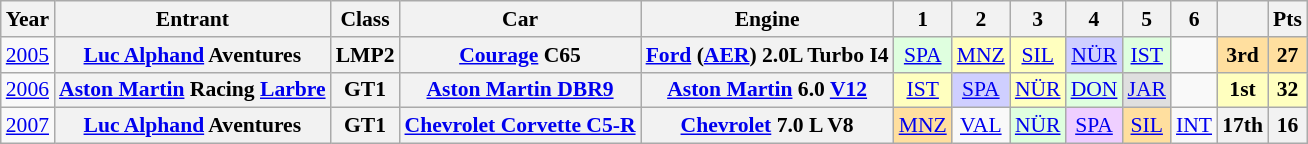<table class="wikitable" style="text-align:center; font-size:90%">
<tr>
<th>Year</th>
<th>Entrant</th>
<th>Class</th>
<th>Car</th>
<th>Engine</th>
<th>1</th>
<th>2</th>
<th>3</th>
<th>4</th>
<th>5</th>
<th>6</th>
<th></th>
<th>Pts</th>
</tr>
<tr>
<td><a href='#'>2005</a></td>
<th><a href='#'>Luc Alphand</a> Aventures</th>
<th>LMP2</th>
<th><a href='#'>Courage</a> C65</th>
<th><a href='#'>Ford</a> (<a href='#'>AER</a>) 2.0L Turbo I4</th>
<td style="background:#DFFFDF;"><a href='#'>SPA</a><br></td>
<td style="background:#FFFFBF;"><a href='#'>MNZ</a><br></td>
<td style="background:#FFFFBF;"><a href='#'>SIL</a><br></td>
<td style="background:#CFCFFF;"><a href='#'>NÜR</a><br></td>
<td style="background:#DFFFDF;"><a href='#'>IST</a><br></td>
<td></td>
<th style="background:#FFDF9F;">3rd</th>
<th style="background:#FFDF9F;">27</th>
</tr>
<tr>
<td><a href='#'>2006</a></td>
<th><a href='#'>Aston Martin</a> Racing <a href='#'>Larbre</a></th>
<th>GT1</th>
<th><a href='#'>Aston Martin DBR9</a></th>
<th><a href='#'>Aston Martin</a> 6.0 <a href='#'>V12</a></th>
<td style="background:#FFFFBF;"><a href='#'>IST</a><br></td>
<td style="background:#CFCFFF;"><a href='#'>SPA</a><br></td>
<td style="background:#FFFFBF;"><a href='#'>NÜR</a><br></td>
<td style="background:#DFFFDF;"><a href='#'>DON</a><br></td>
<td style="background:#DFDFDF;"><a href='#'>JAR</a><br></td>
<td></td>
<th style="background:#FFFFBF;">1st</th>
<th style="background:#FFFFBF;">32</th>
</tr>
<tr>
<td><a href='#'>2007</a></td>
<th><a href='#'>Luc Alphand</a> Aventures</th>
<th>GT1</th>
<th><a href='#'>Chevrolet Corvette C5-R</a></th>
<th><a href='#'>Chevrolet</a> 7.0 L V8</th>
<td style="background:#FFDF9F;"><a href='#'>MNZ</a><br></td>
<td><a href='#'>VAL</a></td>
<td style="background:#DFFFDF;"><a href='#'>NÜR</a><br></td>
<td style="background:#efcfff;"><a href='#'>SPA</a><em><br></em></td>
<td style="background:#FFDF9F;"><a href='#'>SIL</a><br></td>
<td><a href='#'>INT</a></td>
<th>17th</th>
<th>16</th>
</tr>
</table>
